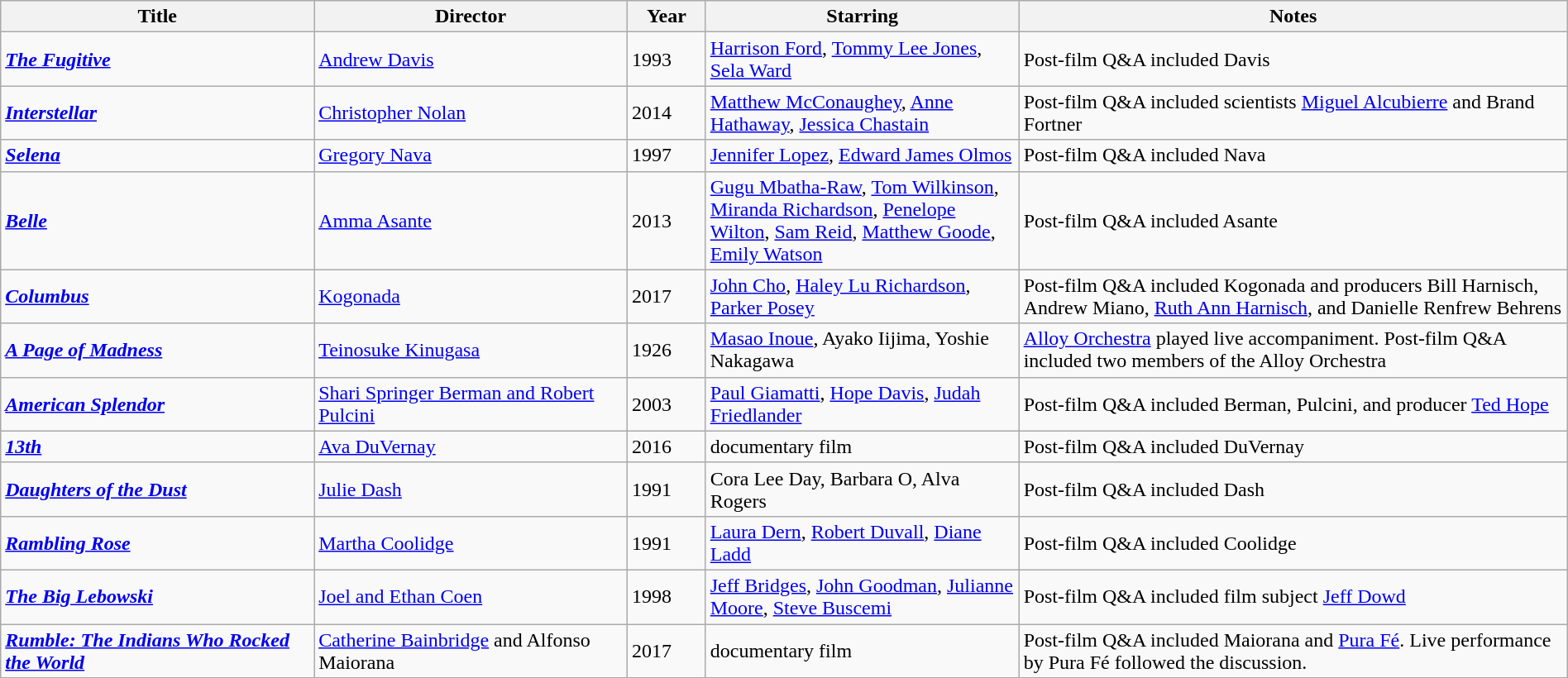<table class="wikitable" style="width:100%;">
<tr>
<th style="width:20%;">Title</th>
<th style="width:20%;">Director</th>
<th style="width:5%;">Year</th>
<th style="width:20%;">Starring</th>
<th style="width:35%;">Notes</th>
</tr>
<tr>
<td><strong><em><a href='#'>The Fugitive</a></em></strong></td>
<td><a href='#'>Andrew Davis</a></td>
<td>1993</td>
<td><a href='#'>Harrison Ford</a>, <a href='#'>Tommy Lee Jones</a>, <a href='#'>Sela Ward</a></td>
<td>Post-film Q&A included Davis</td>
</tr>
<tr>
<td><strong><em><a href='#'>Interstellar</a></em></strong></td>
<td><a href='#'>Christopher Nolan</a></td>
<td>2014</td>
<td><a href='#'>Matthew McConaughey</a>, <a href='#'>Anne Hathaway</a>, <a href='#'>Jessica Chastain</a></td>
<td>Post-film Q&A included scientists <a href='#'>Miguel Alcubierre</a> and Brand Fortner</td>
</tr>
<tr>
<td><strong><em><a href='#'>Selena</a></em></strong></td>
<td><a href='#'>Gregory Nava</a></td>
<td>1997</td>
<td><a href='#'>Jennifer Lopez</a>, <a href='#'>Edward James Olmos</a></td>
<td>Post-film Q&A included Nava</td>
</tr>
<tr>
<td><strong><em><a href='#'>Belle</a></em></strong></td>
<td><a href='#'>Amma Asante</a></td>
<td>2013</td>
<td><a href='#'>Gugu Mbatha-Raw</a>, <a href='#'>Tom Wilkinson</a>, <a href='#'>Miranda Richardson</a>, <a href='#'>Penelope Wilton</a>, <a href='#'>Sam Reid</a>, <a href='#'>Matthew Goode</a>, <a href='#'>Emily Watson</a></td>
<td>Post-film Q&A included Asante</td>
</tr>
<tr>
<td><strong><em><a href='#'>Columbus</a></em></strong></td>
<td><a href='#'>Kogonada</a></td>
<td>2017</td>
<td><a href='#'>John Cho</a>, <a href='#'>Haley Lu Richardson</a>, <a href='#'>Parker Posey</a></td>
<td>Post-film Q&A included Kogonada and producers Bill Harnisch, Andrew Miano, <a href='#'>Ruth Ann Harnisch</a>, and Danielle Renfrew Behrens</td>
</tr>
<tr>
<td><strong><em><a href='#'>A Page of Madness</a></em></strong></td>
<td><a href='#'>Teinosuke Kinugasa</a></td>
<td>1926</td>
<td><a href='#'>Masao Inoue</a>, Ayako Iijima, Yoshie Nakagawa</td>
<td><a href='#'>Alloy Orchestra</a> played live accompaniment. Post-film Q&A included two members of the Alloy Orchestra</td>
</tr>
<tr>
<td><strong><em><a href='#'>American Splendor</a></em></strong></td>
<td><a href='#'>Shari Springer Berman and Robert Pulcini</a></td>
<td>2003</td>
<td><a href='#'>Paul Giamatti</a>, <a href='#'>Hope Davis</a>, <a href='#'>Judah Friedlander</a></td>
<td>Post-film Q&A included Berman, Pulcini, and producer <a href='#'>Ted Hope</a></td>
</tr>
<tr>
<td><strong><em><a href='#'>13th</a></em></strong></td>
<td><a href='#'>Ava DuVernay</a></td>
<td>2016</td>
<td>documentary film</td>
<td>Post-film Q&A included DuVernay</td>
</tr>
<tr>
<td><strong><em><a href='#'>Daughters of the Dust</a></em></strong></td>
<td><a href='#'>Julie Dash</a></td>
<td>1991</td>
<td>Cora Lee Day, Barbara O, Alva Rogers</td>
<td>Post-film Q&A included Dash</td>
</tr>
<tr>
<td><strong><em><a href='#'>Rambling Rose</a></em></strong></td>
<td><a href='#'>Martha Coolidge</a></td>
<td>1991</td>
<td><a href='#'>Laura Dern</a>, <a href='#'>Robert Duvall</a>, <a href='#'>Diane Ladd</a></td>
<td>Post-film Q&A included Coolidge</td>
</tr>
<tr>
<td><strong><em><a href='#'>The Big Lebowski</a></em></strong></td>
<td><a href='#'>Joel and Ethan Coen</a></td>
<td>1998</td>
<td><a href='#'>Jeff Bridges</a>, <a href='#'>John Goodman</a>, <a href='#'>Julianne Moore</a>, <a href='#'>Steve Buscemi</a></td>
<td>Post-film Q&A included film subject <a href='#'>Jeff Dowd</a></td>
</tr>
<tr>
<td><strong><em><a href='#'>Rumble: The Indians Who Rocked the World</a></em></strong></td>
<td><a href='#'>Catherine Bainbridge</a> and Alfonso Maiorana</td>
<td>2017</td>
<td>documentary film</td>
<td>Post-film Q&A included Maiorana and <a href='#'>Pura Fé</a>. Live performance by Pura Fé followed the discussion.</td>
</tr>
<tr>
</tr>
</table>
